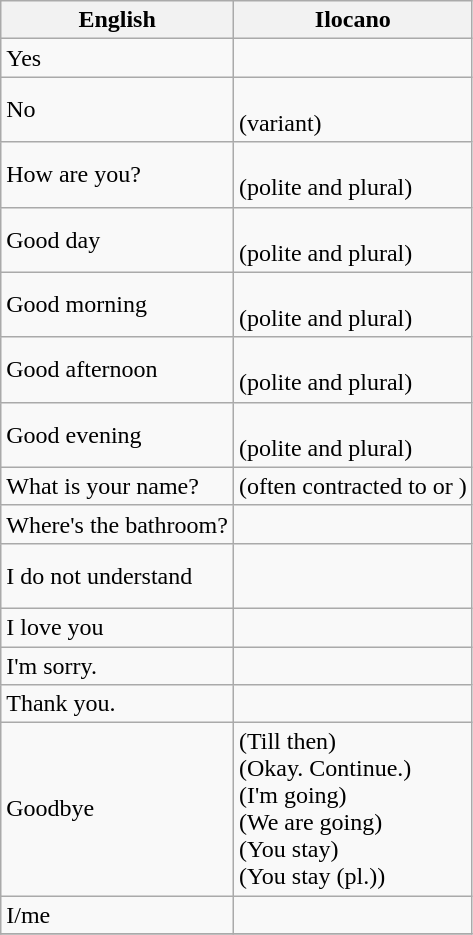<table class="wikitable" style="text-align:left" align="center">
<tr>
<th>English</th>
<th>Ilocano</th>
</tr>
<tr>
<td>Yes</td>
<td></td>
</tr>
<tr>
<td>No</td>
<td><br> (variant)</td>
</tr>
<tr>
<td>How are you?</td>
<td><br>  (polite and plural)</td>
</tr>
<tr>
<td>Good day</td>
<td><br> (polite and plural)</td>
</tr>
<tr>
<td>Good morning</td>
<td><br> (polite and plural)</td>
</tr>
<tr>
<td>Good afternoon</td>
<td><br> (polite and plural)</td>
</tr>
<tr>
<td>Good evening</td>
<td><br> (polite and plural)</td>
</tr>
<tr>
<td>What is your name?</td>
<td> (often contracted to  or )<br></td>
</tr>
<tr>
<td>Where's the bathroom?</td>
<td></td>
</tr>
<tr>
<td>I do not understand</td>
<td><br><br></td>
</tr>
<tr>
<td>I love you</td>
<td><br></td>
</tr>
<tr>
<td>I'm sorry.</td>
<td><br></td>
</tr>
<tr>
<td>Thank you.</td>
<td><br></td>
</tr>
<tr>
<td>Goodbye</td>
<td> (Till then)<br> (Okay. Continue.)<br> (I'm going) <br> (We are going)<br> (You stay)<br> (You stay (pl.))</td>
</tr>
<tr>
<td>I/me</td>
<td></td>
</tr>
<tr ak/siak. (I am)>
</tr>
</table>
